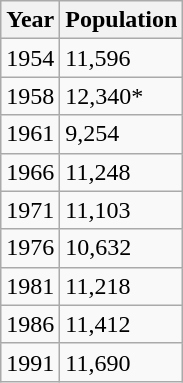<table class="wikitable">
<tr>
<th>Year</th>
<th>Population</th>
</tr>
<tr>
<td>1954</td>
<td>11,596</td>
</tr>
<tr>
<td>1958</td>
<td>12,340*</td>
</tr>
<tr>
<td>1961</td>
<td>9,254</td>
</tr>
<tr>
<td>1966</td>
<td>11,248</td>
</tr>
<tr>
<td>1971</td>
<td>11,103</td>
</tr>
<tr>
<td>1976</td>
<td>10,632</td>
</tr>
<tr>
<td>1981</td>
<td>11,218</td>
</tr>
<tr>
<td>1986</td>
<td>11,412</td>
</tr>
<tr>
<td>1991</td>
<td>11,690</td>
</tr>
</table>
